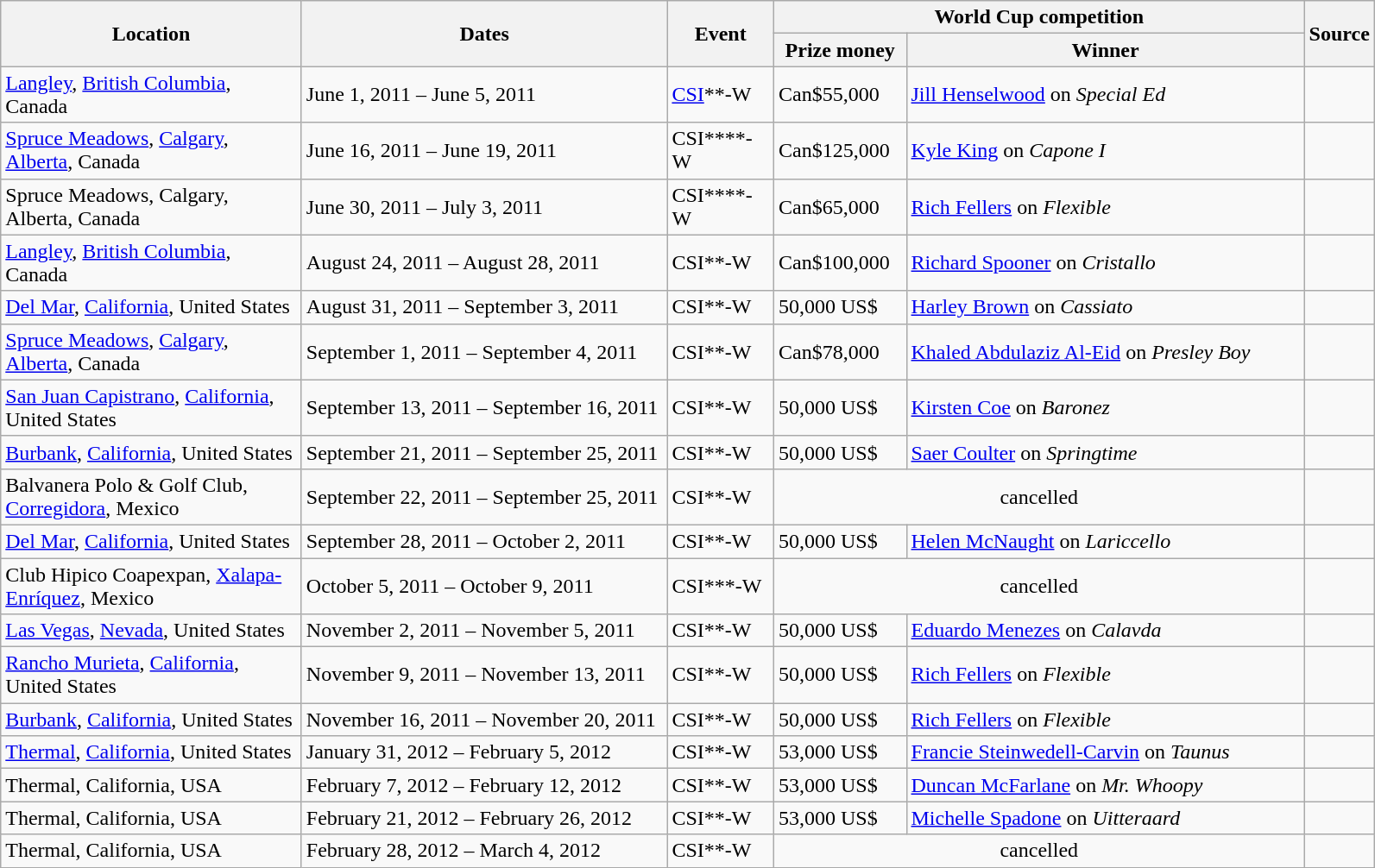<table class="wikitable">
<tr>
<th rowspan=2 width=225>Location</th>
<th rowspan=2 width=275>Dates</th>
<th rowspan=2 width=75>Event</th>
<th colspan=2>World Cup competition</th>
<th rowspan=2>Source</th>
</tr>
<tr>
<th width=95>Prize money</th>
<th width=300>Winner</th>
</tr>
<tr>
<td> <a href='#'>Langley</a>, <a href='#'>British Columbia</a>, Canada</td>
<td>June 1, 2011 – June 5, 2011</td>
<td><a href='#'>CSI</a>**-W</td>
<td>Can$55,000</td>
<td> <a href='#'>Jill Henselwood</a> on <em>Special Ed</em></td>
<td></td>
</tr>
<tr>
<td> <a href='#'>Spruce Meadows</a>, <a href='#'>Calgary</a>, <a href='#'>Alberta</a>, Canada</td>
<td>June 16, 2011 – June 19, 2011</td>
<td>CSI****-W</td>
<td>Can$125,000</td>
<td> <a href='#'>Kyle King</a> on <em>Capone I</em></td>
<td></td>
</tr>
<tr>
<td> Spruce Meadows, Calgary, Alberta, Canada</td>
<td>June 30, 2011 – July 3, 2011</td>
<td>CSI****-W</td>
<td>Can$65,000</td>
<td> <a href='#'>Rich Fellers</a> on <em>Flexible</em></td>
<td></td>
</tr>
<tr>
<td> <a href='#'>Langley</a>, <a href='#'>British Columbia</a>, Canada</td>
<td>August 24, 2011 – August 28, 2011</td>
<td>CSI**-W</td>
<td>Can$100,000</td>
<td> <a href='#'>Richard Spooner</a> on <em>Cristallo</em></td>
<td></td>
</tr>
<tr>
<td> <a href='#'>Del Mar</a>, <a href='#'>California</a>, United States</td>
<td>August 31, 2011 – September 3, 2011</td>
<td>CSI**-W</td>
<td>50,000 US$</td>
<td> <a href='#'>Harley Brown</a> on <em>Cassiato</em></td>
<td></td>
</tr>
<tr>
<td> <a href='#'>Spruce Meadows</a>, <a href='#'>Calgary</a>, <a href='#'>Alberta</a>, Canada</td>
<td>September 1, 2011 – September 4, 2011</td>
<td>CSI**-W</td>
<td>Can$78,000</td>
<td> <a href='#'>Khaled Abdulaziz Al-Eid</a> on <em>Presley Boy</em></td>
<td></td>
</tr>
<tr>
<td> <a href='#'>San Juan Capistrano</a>, <a href='#'>California</a>, United States</td>
<td>September 13, 2011 – September 16, 2011</td>
<td>CSI**-W</td>
<td>50,000 US$</td>
<td> <a href='#'>Kirsten Coe</a> on <em>Baronez</em></td>
<td></td>
</tr>
<tr>
<td> <a href='#'>Burbank</a>, <a href='#'>California</a>, United States</td>
<td>September 21, 2011 – September 25, 2011</td>
<td>CSI**-W</td>
<td>50,000 US$</td>
<td> <a href='#'>Saer Coulter</a> on <em>Springtime</em></td>
<td></td>
</tr>
<tr>
<td> Balvanera Polo & Golf Club, <a href='#'>Corregidora</a>, Mexico</td>
<td>September 22, 2011 – September 25, 2011</td>
<td>CSI**-W</td>
<td colspan="2" align="center">cancelled</td>
<td></td>
</tr>
<tr>
<td> <a href='#'>Del Mar</a>, <a href='#'>California</a>, United States</td>
<td>September 28, 2011 – October 2, 2011</td>
<td>CSI**-W</td>
<td>50,000 US$</td>
<td> <a href='#'>Helen McNaught</a> on <em>Lariccello</em></td>
<td></td>
</tr>
<tr>
<td> Club Hipico Coapexpan, <a href='#'>Xalapa-Enríquez</a>, Mexico</td>
<td>October 5, 2011 – October 9, 2011</td>
<td>CSI***-W</td>
<td colspan="2" align="center">cancelled</td>
</tr>
<tr>
<td> <a href='#'>Las Vegas</a>, <a href='#'>Nevada</a>, United States</td>
<td>November 2, 2011 – November 5, 2011</td>
<td>CSI**-W</td>
<td>50,000 US$</td>
<td> <a href='#'>Eduardo Menezes</a> on <em>Calavda</em></td>
<td></td>
</tr>
<tr>
<td> <a href='#'>Rancho Murieta</a>, <a href='#'>California</a>, United States</td>
<td>November 9, 2011 – November 13, 2011</td>
<td>CSI**-W</td>
<td>50,000 US$</td>
<td> <a href='#'>Rich Fellers</a> on <em>Flexible</em></td>
<td></td>
</tr>
<tr>
<td> <a href='#'>Burbank</a>, <a href='#'>California</a>, United States</td>
<td>November 16, 2011 – November 20, 2011</td>
<td>CSI**-W</td>
<td>50,000 US$</td>
<td> <a href='#'>Rich Fellers</a> on <em>Flexible</em></td>
<td></td>
</tr>
<tr>
<td> <a href='#'>Thermal</a>, <a href='#'>California</a>, United States</td>
<td>January 31, 2012 – February 5, 2012</td>
<td>CSI**-W</td>
<td>53,000 US$</td>
<td> <a href='#'>Francie Steinwedell-Carvin</a> on <em>Taunus</em></td>
<td></td>
</tr>
<tr>
<td> Thermal, California, USA</td>
<td>February 7, 2012 – February 12, 2012</td>
<td>CSI**-W</td>
<td>53,000 US$</td>
<td> <a href='#'>Duncan McFarlane</a> on <em>Mr. Whoopy</em></td>
<td></td>
</tr>
<tr>
<td> Thermal, California, USA</td>
<td>February 21, 2012 – February 26, 2012</td>
<td>CSI**-W</td>
<td>53,000 US$</td>
<td> <a href='#'>Michelle Spadone</a> on <em>Uitteraard</em></td>
<td></td>
</tr>
<tr>
<td> Thermal, California, USA</td>
<td>February 28, 2012 – March 4, 2012</td>
<td>CSI**-W</td>
<td colspan="2" align="center">cancelled</td>
<td></td>
</tr>
</table>
